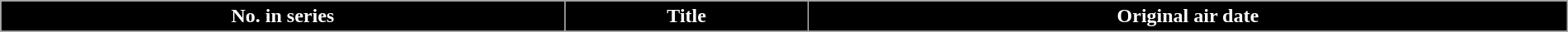<table class="wikitable plainrowheaders" style="width:100%; margin:auto;">
<tr>
<th style="background:#000; color:white;">No. in series</th>
<th style="background:#000; color:white;">Title</th>
<th style="background:#000; color:white;">Original air date</th>
</tr>
<tr>
</tr>
</table>
